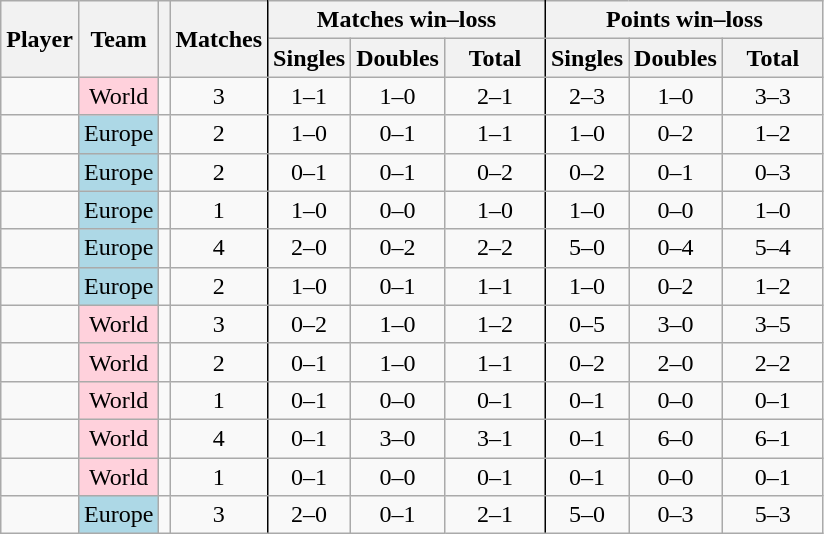<table class="wikitable mw-datatable sortable nowrap" style="text-align:center">
<tr>
<th rowspan="2">Player</th>
<th rowspan="2" width="40">Team</th>
<th rowspan="2"></th>
<th rowspan="2" style="border-right: 1pt black solid">Matches</th>
<th class="unsortable" colspan=3 style="border-right: 1pt black solid">Matches win–loss</th>
<th class="unsortable" colspan=3>Points win–loss</th>
</tr>
<tr>
<th>Singles</th>
<th>Doubles</th>
<th width=60 style="border-right: 1pt black solid">Total</th>
<th>Singles</th>
<th>Doubles</th>
<th width=60>Total</th>
</tr>
<tr>
<td align="left"></td>
<td bgcolor="FFD1DC">World</td>
<td align="center"></td>
<td style="border-right: 1pt black solid">3</td>
<td>1–1</td>
<td>1–0</td>
<td style="border-right: 1pt black solid">2–1</td>
<td>2–3</td>
<td>1–0</td>
<td>3–3</td>
</tr>
<tr>
<td align="left"></td>
<td bgcolor="lightblue">Europe</td>
<td align="center"></td>
<td style="border-right: 1pt black solid">2</td>
<td>1–0</td>
<td>0–1</td>
<td style="border-right: 1pt black solid">1–1</td>
<td>1–0</td>
<td>0–2</td>
<td>1–2</td>
</tr>
<tr>
<td align="left"></td>
<td bgcolor="lightblue">Europe</td>
<td align="center"></td>
<td style="border-right: 1pt black solid">2</td>
<td>0–1</td>
<td>0–1</td>
<td style="border-right: 1pt black solid">0–2</td>
<td>0–2</td>
<td>0–1</td>
<td>0–3</td>
</tr>
<tr>
<td align="left"></td>
<td bgcolor="lightblue">Europe</td>
<td align="center"></td>
<td style="border-right: 1pt black solid">1</td>
<td>1–0</td>
<td>0–0</td>
<td style="border-right: 1pt black solid">1–0</td>
<td>1–0</td>
<td>0–0</td>
<td>1–0</td>
</tr>
<tr>
<td align="left"></td>
<td bgcolor="lightblue">Europe</td>
<td align="center"></td>
<td style="border-right: 1pt black solid">4</td>
<td>2–0</td>
<td>0–2</td>
<td style="border-right: 1pt black solid">2–2</td>
<td>5–0</td>
<td>0–4</td>
<td>5–4</td>
</tr>
<tr>
<td align="left"></td>
<td bgcolor="lightblue">Europe</td>
<td align="center"></td>
<td style="border-right: 1pt black solid">2</td>
<td>1–0</td>
<td>0–1</td>
<td style="border-right: 1pt black solid">1–1</td>
<td>1–0</td>
<td>0–2</td>
<td>1–2</td>
</tr>
<tr>
<td align="left"></td>
<td bgcolor="ffd1dc">World</td>
<td align="center"></td>
<td style="border-right: 1pt black solid">3</td>
<td>0–2</td>
<td>1–0</td>
<td style="border-right: 1pt black solid">1–2</td>
<td>0–5</td>
<td>3–0</td>
<td>3–5</td>
</tr>
<tr>
<td align="left"></td>
<td bgcolor="ffd1dc">World</td>
<td align="center"></td>
<td style="border-right: 1pt black solid">2</td>
<td>0–1</td>
<td>1–0</td>
<td style="border-right: 1pt black solid">1–1</td>
<td>0–2</td>
<td>2–0</td>
<td>2–2</td>
</tr>
<tr>
<td align="left"></td>
<td bgcolor="FFD1DC">World</td>
<td align="center"></td>
<td style="border-right: 1pt black solid">1</td>
<td>0–1</td>
<td>0–0</td>
<td style="border-right: 1pt black solid">0–1</td>
<td>0–1</td>
<td>0–0</td>
<td>0–1</td>
</tr>
<tr>
<td align="left"></td>
<td bgcolor="ffd1dc">World</td>
<td align="center"></td>
<td style="border-right: 1pt black solid">4</td>
<td>0–1</td>
<td>3–0</td>
<td style="border-right: 1pt black solid">3–1</td>
<td>0–1</td>
<td>6–0</td>
<td>6–1</td>
</tr>
<tr>
<td align="left"></td>
<td bgcolor="ffd1dc">World</td>
<td align="center"></td>
<td style="border-right: 1pt black solid">1</td>
<td>0–1</td>
<td>0–0</td>
<td style="border-right: 1pt black solid">0–1</td>
<td>0–1</td>
<td>0–0</td>
<td>0–1</td>
</tr>
<tr>
<td align="left"></td>
<td bgcolor="lightblue">Europe</td>
<td align="center"></td>
<td style="border-right: 1pt black solid">3</td>
<td>2–0</td>
<td>0–1</td>
<td style="border-right: 1pt black solid">2–1</td>
<td>5–0</td>
<td>0–3</td>
<td>5–3</td>
</tr>
</table>
